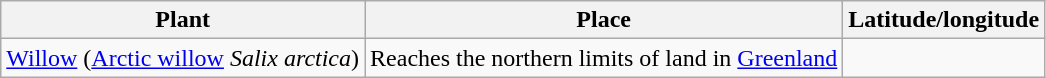<table class="wikitable">
<tr>
<th>Plant</th>
<th>Place</th>
<th>Latitude/longitude</th>
</tr>
<tr>
<td><a href='#'>Willow</a> (<a href='#'>Arctic willow</a> <em>Salix arctica</em>)</td>
<td>Reaches the northern limits of land in <a href='#'>Greenland</a></td>
<td></td>
</tr>
</table>
